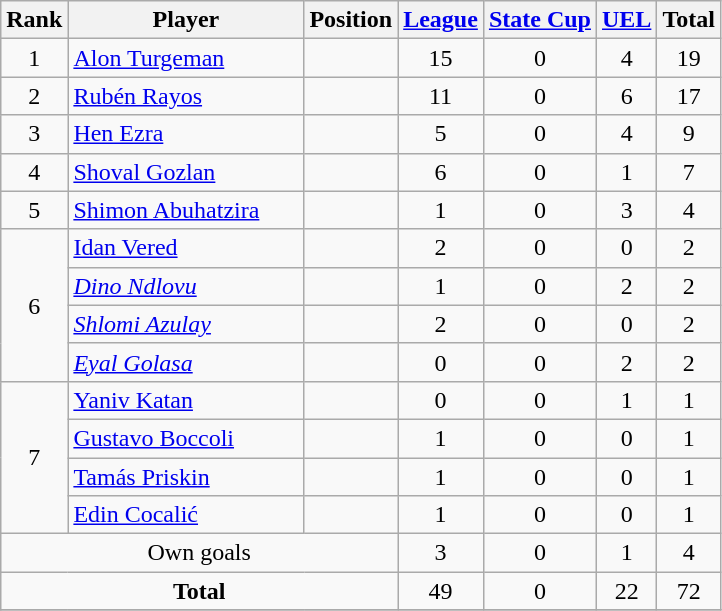<table class="wikitable">
<tr>
<th>Rank</th>
<th style="width:150px;">Player</th>
<th>Position</th>
<th><a href='#'>League</a></th>
<th><a href='#'>State Cup</a></th>
<th><a href='#'>UEL</a></th>
<th>Total</th>
</tr>
<tr>
<td align=center>1</td>
<td> <a href='#'>Alon Turgeman</a></td>
<td align=center></td>
<td align=center>15</td>
<td align=center>0</td>
<td align=center>4</td>
<td align=center>19</td>
</tr>
<tr>
<td align=center>2</td>
<td> <a href='#'>Rubén Rayos</a></td>
<td align=center></td>
<td align=center>11</td>
<td align=center>0</td>
<td align=center>6</td>
<td align=center>17</td>
</tr>
<tr>
<td align=center>3</td>
<td> <a href='#'>Hen Ezra</a></td>
<td align=center></td>
<td align=center>5</td>
<td align=center>0</td>
<td align=center>4</td>
<td align=center>9</td>
</tr>
<tr>
<td align=center>4</td>
<td> <a href='#'>Shoval Gozlan</a></td>
<td align=center></td>
<td align=center>6</td>
<td align=center>0</td>
<td align=center>1</td>
<td align=center>7</td>
</tr>
<tr>
<td align=center>5</td>
<td> <a href='#'>Shimon Abuhatzira</a></td>
<td align=center></td>
<td align=center>1</td>
<td align=center>0</td>
<td align=center>3</td>
<td align=center>4</td>
</tr>
<tr>
<td align=center rowspan=4>6</td>
<td> <a href='#'>Idan Vered</a></td>
<td align=center></td>
<td align=center>2</td>
<td align=center>0</td>
<td align=center>0</td>
<td align=center>2</td>
</tr>
<tr>
<td> <em><a href='#'>Dino Ndlovu</a></em></td>
<td align=center></td>
<td align=center>1</td>
<td align=center>0</td>
<td align=center>2</td>
<td align=center>2</td>
</tr>
<tr>
<td> <em><a href='#'>Shlomi Azulay</a></em></td>
<td align=center></td>
<td align=center>2</td>
<td align=center>0</td>
<td align=center>0</td>
<td align=center>2</td>
</tr>
<tr>
<td> <em><a href='#'>Eyal Golasa</a></em></td>
<td align=center></td>
<td align=center>0</td>
<td align=center>0</td>
<td align=center>2</td>
<td align=center>2</td>
</tr>
<tr>
<td align=center rowspan=4>7</td>
<td> <a href='#'>Yaniv Katan</a></td>
<td align=center></td>
<td align=center>0</td>
<td align=center>0</td>
<td align=center>1</td>
<td align=center>1</td>
</tr>
<tr>
<td> <a href='#'>Gustavo Boccoli</a></td>
<td align=center></td>
<td align=center>1</td>
<td align=center>0</td>
<td align=center>0</td>
<td align=center>1</td>
</tr>
<tr>
<td> <a href='#'>Tamás Priskin</a></td>
<td align=center></td>
<td align=center>1</td>
<td align=center>0</td>
<td align=center>0</td>
<td align=center>1</td>
</tr>
<tr>
<td> <a href='#'>Edin Cocalić</a></td>
<td align=center></td>
<td align=center>1</td>
<td align=center>0</td>
<td align=center>0</td>
<td align=center>1</td>
</tr>
<tr>
<td align=center colspan=3>Own goals</td>
<td align=center>3</td>
<td align=center>0</td>
<td align=center>1</td>
<td align=center>4</td>
</tr>
<tr>
<td align=center colspan=3><strong>Total</strong></td>
<td align=center>49</td>
<td align=center>0</td>
<td align=center>22</td>
<td align=center>72</td>
</tr>
<tr>
</tr>
</table>
